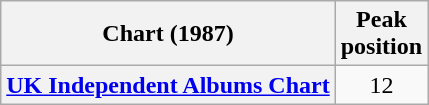<table class="wikitable plainrowheaders" style="text-align:center">
<tr>
<th scope="col">Chart (1987)</th>
<th scope="col">Peak<br>position</th>
</tr>
<tr>
<th scope="row"><a href='#'>UK Independent Albums Chart</a></th>
<td>12</td>
</tr>
</table>
